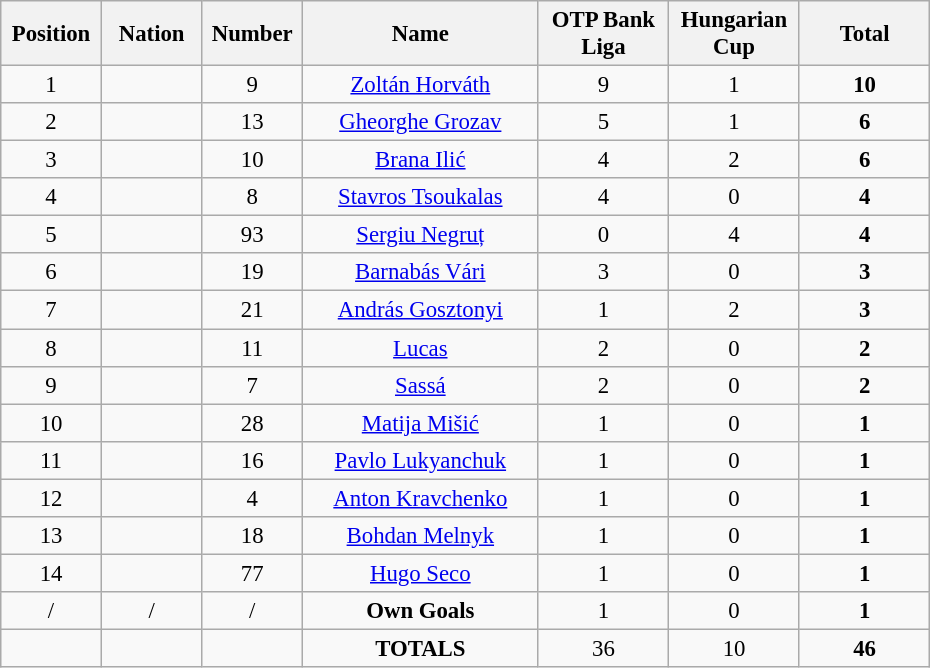<table class="wikitable" style="font-size: 95%; text-align: center;">
<tr>
<th width=60>Position</th>
<th width=60>Nation</th>
<th width=60>Number</th>
<th width=150>Name</th>
<th width=80>OTP Bank Liga</th>
<th width=80>Hungarian Cup</th>
<th width=80>Total</th>
</tr>
<tr>
<td>1</td>
<td></td>
<td>9</td>
<td><a href='#'>Zoltán Horváth</a></td>
<td>9</td>
<td>1</td>
<td><strong>10</strong></td>
</tr>
<tr>
<td>2</td>
<td></td>
<td>13</td>
<td><a href='#'>Gheorghe Grozav</a></td>
<td>5</td>
<td>1</td>
<td><strong>6</strong></td>
</tr>
<tr>
<td>3</td>
<td></td>
<td>10</td>
<td><a href='#'>Brana Ilić</a></td>
<td>4</td>
<td>2</td>
<td><strong>6</strong></td>
</tr>
<tr>
<td>4</td>
<td></td>
<td>8</td>
<td><a href='#'>Stavros Tsoukalas</a></td>
<td>4</td>
<td>0</td>
<td><strong>4</strong></td>
</tr>
<tr>
<td>5</td>
<td></td>
<td>93</td>
<td><a href='#'>Sergiu Negruț</a></td>
<td>0</td>
<td>4</td>
<td><strong>4</strong></td>
</tr>
<tr>
<td>6</td>
<td></td>
<td>19</td>
<td><a href='#'>Barnabás Vári</a></td>
<td>3</td>
<td>0</td>
<td><strong>3</strong></td>
</tr>
<tr>
<td>7</td>
<td></td>
<td>21</td>
<td><a href='#'>András Gosztonyi</a></td>
<td>1</td>
<td>2</td>
<td><strong>3</strong></td>
</tr>
<tr>
<td>8</td>
<td></td>
<td>11</td>
<td><a href='#'>Lucas</a></td>
<td>2</td>
<td>0</td>
<td><strong>2</strong></td>
</tr>
<tr>
<td>9</td>
<td></td>
<td>7</td>
<td><a href='#'>Sassá</a></td>
<td>2</td>
<td>0</td>
<td><strong>2</strong></td>
</tr>
<tr>
<td>10</td>
<td></td>
<td>28</td>
<td><a href='#'>Matija Mišić</a></td>
<td>1</td>
<td>0</td>
<td><strong>1</strong></td>
</tr>
<tr>
<td>11</td>
<td></td>
<td>16</td>
<td><a href='#'>Pavlo Lukyanchuk</a></td>
<td>1</td>
<td>0</td>
<td><strong>1</strong></td>
</tr>
<tr>
<td>12</td>
<td></td>
<td>4</td>
<td><a href='#'>Anton Kravchenko</a></td>
<td>1</td>
<td>0</td>
<td><strong>1</strong></td>
</tr>
<tr>
<td>13</td>
<td></td>
<td>18</td>
<td><a href='#'>Bohdan Melnyk</a></td>
<td>1</td>
<td>0</td>
<td><strong>1</strong></td>
</tr>
<tr>
<td>14</td>
<td></td>
<td>77</td>
<td><a href='#'>Hugo Seco</a></td>
<td>1</td>
<td>0</td>
<td><strong>1</strong></td>
</tr>
<tr>
<td>/</td>
<td>/</td>
<td>/</td>
<td><strong>Own Goals</strong></td>
<td>1</td>
<td>0</td>
<td><strong>1</strong></td>
</tr>
<tr>
<td></td>
<td></td>
<td></td>
<td><strong>TOTALS</strong></td>
<td>36</td>
<td>10</td>
<td><strong>46</strong></td>
</tr>
</table>
